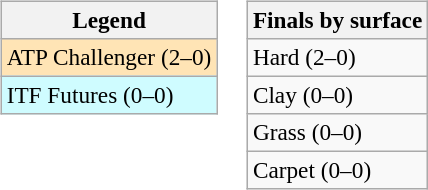<table>
<tr valign=top>
<td><br><table class=wikitable style=font-size:97%>
<tr>
<th>Legend</th>
</tr>
<tr bgcolor=moccasin>
<td>ATP Challenger (2–0)</td>
</tr>
<tr bgcolor=cffcff>
<td>ITF Futures (0–0)</td>
</tr>
</table>
</td>
<td><br><table class=wikitable style=font-size:97%>
<tr>
<th>Finals by surface</th>
</tr>
<tr>
<td>Hard (2–0)</td>
</tr>
<tr>
<td>Clay (0–0)</td>
</tr>
<tr>
<td>Grass (0–0)</td>
</tr>
<tr>
<td>Carpet (0–0)</td>
</tr>
</table>
</td>
</tr>
</table>
